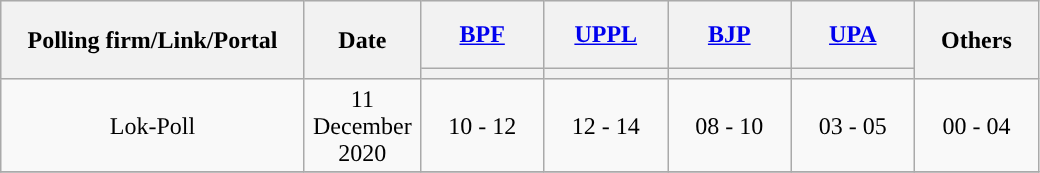<table class="wikitable">
<tr style="height:45px; background-color:#E9E9E9">
<th style="width:195px;" rowspan="2">Polling firm/Link/Portal</th>
<th style="width:70px;" rowspan="2">Date</th>
<th style="width:75px;"><a href='#'>BPF</a></th>
<th style="width:75px;"><a href='#'>UPPL</a></th>
<th style="width:75px;"><a href='#'>BJP</a></th>
<th style="width:75px;"><a href='#'>UPA</a></th>
<th style="width:75px;" rowspan="2">Others</th>
</tr>
<tr>
<th style="background:"></th>
<th style="background:"></th>
<th style="background:"></th>
<th style="background:"></th>
</tr>
<tr style="text-align:center">
<td>Lok-Poll</td>
<td>11 December 2020</td>
<td>10 - 12</td>
<td>12 - 14</td>
<td>08 - 10</td>
<td>03 - 05</td>
<td>00 - 04</td>
</tr>
<tr>
</tr>
</table>
